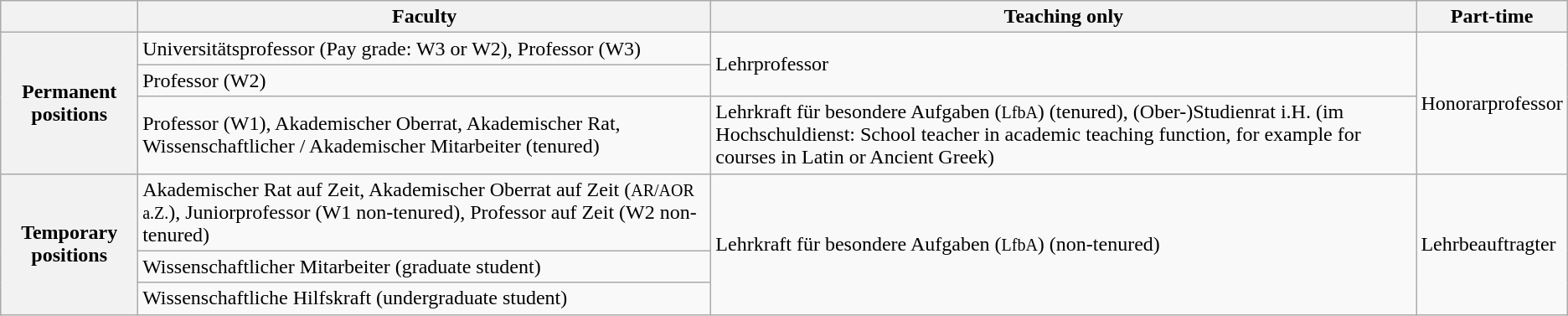<table class="wikitable">
<tr>
<th></th>
<th>Faculty</th>
<th>Teaching only</th>
<th>Part-time</th>
</tr>
<tr>
<th rowspan=3>Permanent positions</th>
<td>Universitätsprofessor (Pay grade: W3 or W2), Professor (W3)</td>
<td rowspan=2>Lehrprofessor</td>
<td rowspan=3>Honorarprofessor</td>
</tr>
<tr>
<td>Professor (W2)</td>
</tr>
<tr>
<td>Professor (W1), Akademischer Oberrat, Akademischer Rat, Wissenschaftlicher / Akademischer Mitarbeiter (tenured)</td>
<td>Lehrkraft für besondere Aufgaben (<small>LfbA</small>) (tenured), (Ober-)Studienrat i.H. (im Hochschuldienst: School teacher in academic teaching function, for example for courses in Latin or Ancient Greek)</td>
</tr>
<tr>
<th rowspan=3>Temporary positions</th>
<td>Akademischer Rat auf Zeit, Akademischer Oberrat auf Zeit (<small>AR/AOR a.Z.</small>), Juniorprofessor (W1 non-tenured), Professor auf Zeit (W2 non-tenured)</td>
<td rowspan=3>Lehrkraft für besondere Aufgaben (<small>LfbA</small>) (non-tenured)</td>
<td rowspan=3 colspan=2>Lehrbeauftragter</td>
</tr>
<tr>
<td>Wissenschaftlicher Mitarbeiter (graduate student)</td>
</tr>
<tr>
<td>Wissenschaftliche Hilfskraft (undergraduate student)</td>
</tr>
</table>
